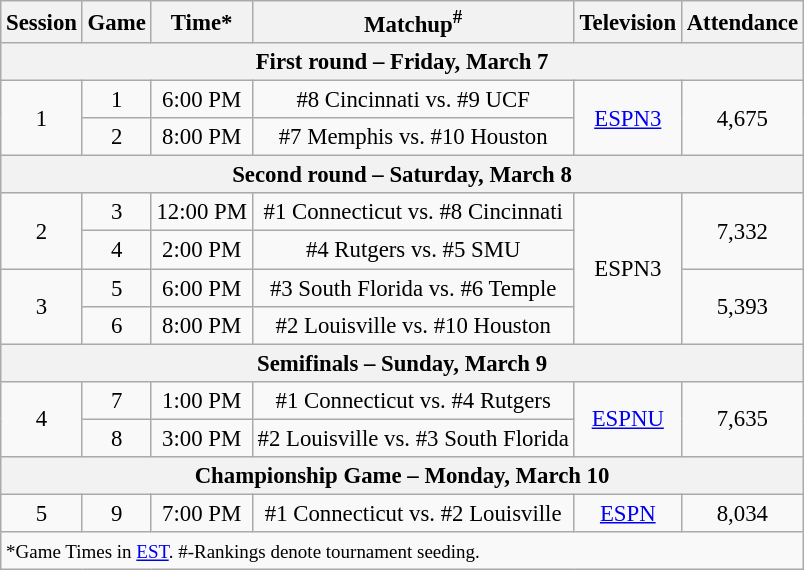<table class="wikitable" style="font-size: 95%; text-align:center;">
<tr>
<th>Session</th>
<th>Game</th>
<th>Time*</th>
<th>Matchup<sup>#</sup></th>
<th>Television</th>
<th>Attendance</th>
</tr>
<tr>
<th colspan=6>First round – Friday, March 7</th>
</tr>
<tr>
<td rowspan=2>1</td>
<td>1</td>
<td>6:00 PM</td>
<td>#8 Cincinnati vs. #9 UCF</td>
<td rowspan=2><a href='#'>ESPN3</a></td>
<td rowspan=2>4,675</td>
</tr>
<tr>
<td>2</td>
<td>8:00 PM</td>
<td>#7 Memphis vs. #10 Houston</td>
</tr>
<tr>
<th colspan=6>Second round – Saturday, March 8</th>
</tr>
<tr>
<td rowspan=2>2</td>
<td>3</td>
<td>12:00 PM</td>
<td>#1 Connecticut vs. #8 Cincinnati</td>
<td rowspan=4>ESPN3</td>
<td rowspan=2>7,332</td>
</tr>
<tr>
<td>4</td>
<td>2:00 PM</td>
<td>#4 Rutgers vs. #5 SMU</td>
</tr>
<tr>
<td rowspan=2>3</td>
<td>5</td>
<td>6:00 PM</td>
<td>#3 South Florida vs. #6 Temple</td>
<td rowspan=2>5,393</td>
</tr>
<tr>
<td>6</td>
<td>8:00 PM</td>
<td>#2 Louisville vs. #10 Houston</td>
</tr>
<tr>
<th colspan=7>Semifinals – Sunday, March 9</th>
</tr>
<tr>
<td rowspan=2>4</td>
<td>7</td>
<td>1:00 PM</td>
<td>#1 Connecticut vs. #4 Rutgers</td>
<td rowspan=2><a href='#'>ESPNU</a></td>
<td rowspan=2>7,635</td>
</tr>
<tr>
<td>8</td>
<td>3:00 PM</td>
<td>#2 Louisville vs. #3 South Florida</td>
</tr>
<tr>
<th colspan=7>Championship Game – Monday, March 10</th>
</tr>
<tr>
<td>5</td>
<td>9</td>
<td>7:00 PM</td>
<td>#1 Connecticut vs. #2 Louisville</td>
<td><a href='#'>ESPN</a></td>
<td>8,034</td>
</tr>
<tr>
<td colspan=6 style="text-align:left;"><small>*Game Times in <a href='#'>EST</a>. #-Rankings denote tournament seeding.</small></td>
</tr>
</table>
